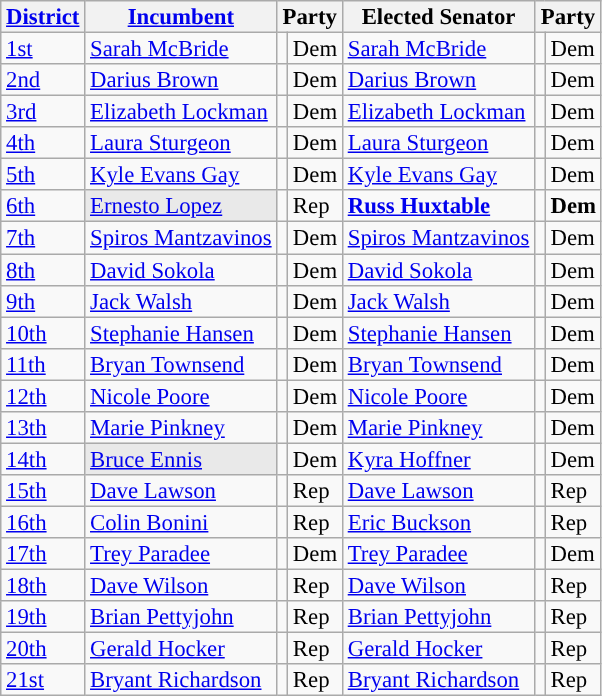<table class="sortable wikitable" style="font-size:95%;line-height:14px;">
<tr>
<th class="unsortable"><a href='#'>District</a></th>
<th class="unsortable"><a href='#'>Incumbent</a></th>
<th colspan="2">Party</th>
<th class="unsortable">Elected Senator</th>
<th colspan="2">Party</th>
</tr>
<tr>
<td><a href='#'>1st</a></td>
<td><a href='#'>Sarah McBride</a></td>
<td style="background:"></td>
<td>Dem</td>
<td><a href='#'>Sarah McBride</a></td>
<td style="background:"></td>
<td>Dem</td>
</tr>
<tr>
<td><a href='#'>2nd</a></td>
<td><a href='#'>Darius Brown</a></td>
<td style="background:"></td>
<td>Dem</td>
<td><a href='#'>Darius Brown</a></td>
<td style="background:"></td>
<td>Dem</td>
</tr>
<tr>
<td><a href='#'>3rd</a></td>
<td><a href='#'>Elizabeth Lockman</a></td>
<td style="background:"></td>
<td>Dem</td>
<td><a href='#'>Elizabeth Lockman</a></td>
<td style="background:"></td>
<td>Dem</td>
</tr>
<tr>
<td><a href='#'>4th</a></td>
<td><a href='#'>Laura Sturgeon</a></td>
<td style="background:"></td>
<td>Dem</td>
<td><a href='#'>Laura Sturgeon</a></td>
<td style="background:"></td>
<td>Dem</td>
</tr>
<tr>
<td><a href='#'>5th</a></td>
<td><a href='#'>Kyle Evans Gay</a></td>
<td style="background:"></td>
<td>Dem</td>
<td><a href='#'>Kyle Evans Gay</a></td>
<td style="background:"></td>
<td>Dem</td>
</tr>
<tr>
<td><a href='#'>6th</a></td>
<td style="background:#E9E9E9;"><a href='#'>Ernesto Lopez</a></td>
<td style="background:"></td>
<td>Rep</td>
<td><strong><a href='#'>Russ Huxtable</a></strong></td>
<td style="background:"></td>
<td><strong>Dem</strong></td>
</tr>
<tr>
<td><a href='#'>7th</a></td>
<td><a href='#'>Spiros Mantzavinos</a></td>
<td style="background:"></td>
<td>Dem</td>
<td><a href='#'>Spiros Mantzavinos</a></td>
<td style="background:"></td>
<td>Dem</td>
</tr>
<tr>
<td><a href='#'>8th</a></td>
<td><a href='#'>David Sokola</a></td>
<td style="background:"></td>
<td>Dem</td>
<td><a href='#'>David Sokola</a></td>
<td style="background:"></td>
<td>Dem</td>
</tr>
<tr>
<td><a href='#'>9th</a></td>
<td><a href='#'>Jack Walsh</a></td>
<td style="background:"></td>
<td>Dem</td>
<td><a href='#'>Jack Walsh</a></td>
<td style="background:"></td>
<td>Dem</td>
</tr>
<tr>
<td><a href='#'>10th</a></td>
<td><a href='#'>Stephanie Hansen</a></td>
<td style="background:"></td>
<td>Dem</td>
<td><a href='#'>Stephanie Hansen</a></td>
<td style="background:"></td>
<td>Dem</td>
</tr>
<tr>
<td><a href='#'>11th</a></td>
<td><a href='#'>Bryan Townsend</a></td>
<td style="background:"></td>
<td>Dem</td>
<td><a href='#'>Bryan Townsend</a></td>
<td style="background:"></td>
<td>Dem</td>
</tr>
<tr>
<td><a href='#'>12th</a></td>
<td><a href='#'>Nicole Poore</a></td>
<td style="background:"></td>
<td>Dem</td>
<td><a href='#'>Nicole Poore</a></td>
<td style="background:"></td>
<td>Dem</td>
</tr>
<tr>
<td><a href='#'>13th</a></td>
<td><a href='#'>Marie Pinkney</a></td>
<td style="background:"></td>
<td>Dem</td>
<td><a href='#'>Marie Pinkney</a></td>
<td style="background:"></td>
<td>Dem</td>
</tr>
<tr>
<td><a href='#'>14th</a></td>
<td style="background:#E9E9E9;"><a href='#'>Bruce Ennis</a></td>
<td style="background:"></td>
<td>Dem</td>
<td><a href='#'>Kyra Hoffner</a></td>
<td style="background:"></td>
<td>Dem</td>
</tr>
<tr>
<td><a href='#'>15th</a></td>
<td><a href='#'>Dave Lawson</a></td>
<td style="background:"></td>
<td>Rep</td>
<td><a href='#'>Dave Lawson</a></td>
<td style="background:"></td>
<td>Rep</td>
</tr>
<tr>
<td><a href='#'>16th</a></td>
<td><a href='#'>Colin Bonini</a></td>
<td style="background:"></td>
<td>Rep</td>
<td><a href='#'>Eric Buckson</a></td>
<td style="background:"></td>
<td>Rep</td>
</tr>
<tr>
<td><a href='#'>17th</a></td>
<td><a href='#'>Trey Paradee</a></td>
<td style="background:"></td>
<td>Dem</td>
<td><a href='#'>Trey Paradee</a></td>
<td style="background:"></td>
<td>Dem</td>
</tr>
<tr>
<td><a href='#'>18th</a></td>
<td><a href='#'>Dave Wilson</a></td>
<td style="background:"></td>
<td>Rep</td>
<td><a href='#'>Dave Wilson</a></td>
<td style="background:"></td>
<td>Rep</td>
</tr>
<tr>
<td><a href='#'>19th</a></td>
<td><a href='#'>Brian Pettyjohn</a></td>
<td style="background:"></td>
<td>Rep</td>
<td><a href='#'>Brian Pettyjohn</a></td>
<td style="background:"></td>
<td>Rep</td>
</tr>
<tr>
<td><a href='#'>20th</a></td>
<td><a href='#'>Gerald Hocker</a></td>
<td style="background:"></td>
<td>Rep</td>
<td><a href='#'>Gerald Hocker</a></td>
<td style="background:"></td>
<td>Rep</td>
</tr>
<tr>
<td><a href='#'>21st</a></td>
<td><a href='#'>Bryant Richardson</a></td>
<td style="background:"></td>
<td>Rep</td>
<td><a href='#'>Bryant Richardson</a></td>
<td style="background:"></td>
<td>Rep</td>
</tr>
</table>
